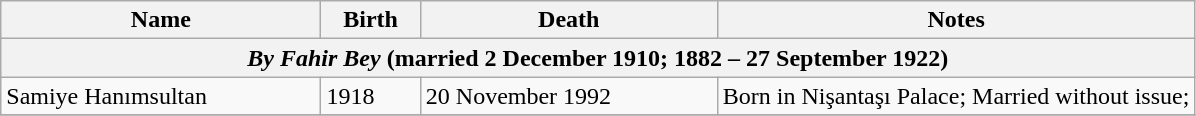<table class="wikitable">
<tr>
<th>Name</th>
<th>Birth</th>
<th>Death</th>
<th style="width:40%;">Notes</th>
</tr>
<tr>
<th colspan="4"><strong><em>By Fahir Bey</em></strong> (married 2 December 1910; 1882 – 27 September 1922)</th>
</tr>
<tr>
<td>Samiye Hanımsultan</td>
<td> 1918</td>
<td>20 November 1992</td>
<td>Born in Nişantaşı Palace; Married without issue;</td>
</tr>
<tr>
</tr>
</table>
